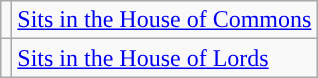<table class=wikitable>
<tr>
<td style="background: "></td>
<td><a href='#'>Sits in the House of Commons</a></td>
</tr>
<tr>
<td style="background: "></td>
<td><a href='#'>Sits in the House of Lords</a></td>
</tr>
</table>
